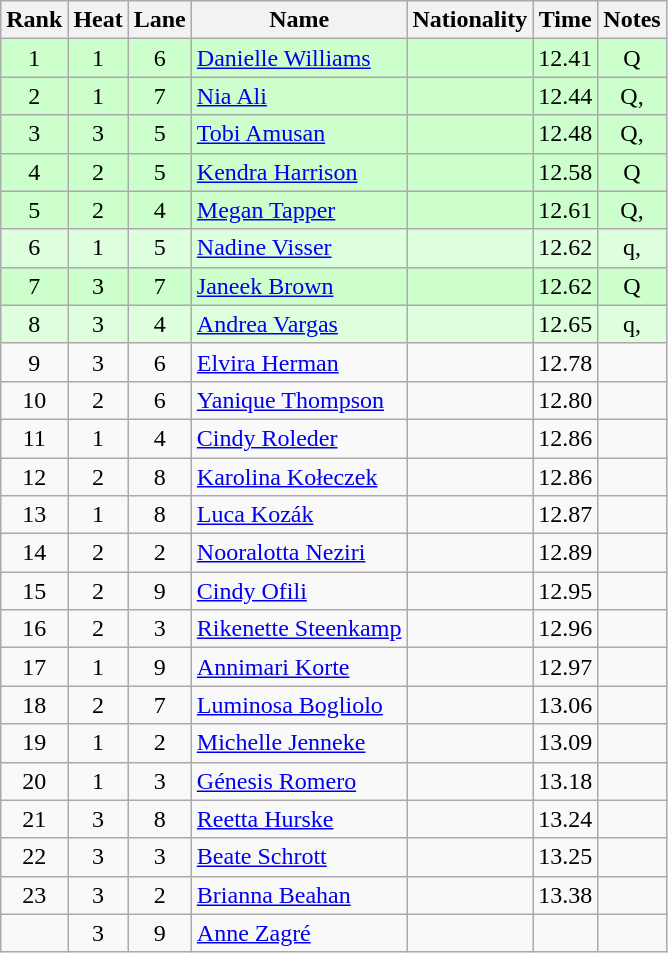<table class="wikitable sortable" style="text-align:center">
<tr>
<th>Rank</th>
<th>Heat</th>
<th>Lane</th>
<th>Name</th>
<th>Nationality</th>
<th>Time</th>
<th>Notes</th>
</tr>
<tr bgcolor=ccffcc>
<td>1</td>
<td>1</td>
<td>6</td>
<td align=left><a href='#'>Danielle Williams</a></td>
<td align=left></td>
<td>12.41</td>
<td>Q</td>
</tr>
<tr bgcolor=ccffcc>
<td>2</td>
<td>1</td>
<td>7</td>
<td align=left><a href='#'>Nia Ali</a></td>
<td align=left></td>
<td>12.44</td>
<td>Q, </td>
</tr>
<tr bgcolor=ccffcc>
<td>3</td>
<td>3</td>
<td>5</td>
<td align=left><a href='#'>Tobi Amusan</a></td>
<td align=left></td>
<td>12.48</td>
<td>Q, </td>
</tr>
<tr bgcolor=ccffcc>
<td>4</td>
<td>2</td>
<td>5</td>
<td align=left><a href='#'>Kendra Harrison</a></td>
<td align=left></td>
<td>12.58</td>
<td>Q</td>
</tr>
<tr bgcolor=ccffcc>
<td>5</td>
<td>2</td>
<td>4</td>
<td align=left><a href='#'>Megan Tapper</a></td>
<td align=left></td>
<td>12.61</td>
<td>Q, </td>
</tr>
<tr bgcolor=ddffdd>
<td>6</td>
<td>1</td>
<td>5</td>
<td align=left><a href='#'>Nadine Visser</a></td>
<td align=left></td>
<td>12.62</td>
<td>q, <strong></strong></td>
</tr>
<tr bgcolor=ccffcc>
<td>7</td>
<td>3</td>
<td>7</td>
<td align=left><a href='#'>Janeek Brown</a></td>
<td align=left></td>
<td>12.62</td>
<td>Q</td>
</tr>
<tr bgcolor=ddffdd>
<td>8</td>
<td>3</td>
<td>4</td>
<td align=left><a href='#'>Andrea Vargas</a></td>
<td align=left></td>
<td>12.65</td>
<td>q, <strong></strong></td>
</tr>
<tr>
<td>9</td>
<td>3</td>
<td>6</td>
<td align=left><a href='#'>Elvira Herman</a></td>
<td align=left></td>
<td>12.78</td>
<td></td>
</tr>
<tr>
<td>10</td>
<td>2</td>
<td>6</td>
<td align=left><a href='#'>Yanique Thompson</a></td>
<td align=left></td>
<td>12.80</td>
<td></td>
</tr>
<tr>
<td>11</td>
<td>1</td>
<td>4</td>
<td align=left><a href='#'>Cindy Roleder</a></td>
<td align=left></td>
<td>12.86</td>
<td></td>
</tr>
<tr>
<td>12</td>
<td>2</td>
<td>8</td>
<td align=left><a href='#'>Karolina Kołeczek</a></td>
<td align=left></td>
<td>12.86</td>
<td></td>
</tr>
<tr>
<td>13</td>
<td>1</td>
<td>8</td>
<td align=left><a href='#'>Luca Kozák</a></td>
<td align=left></td>
<td>12.87</td>
<td></td>
</tr>
<tr>
<td>14</td>
<td>2</td>
<td>2</td>
<td align=left><a href='#'>Nooralotta Neziri</a></td>
<td align=left></td>
<td>12.89</td>
<td></td>
</tr>
<tr>
<td>15</td>
<td>2</td>
<td>9</td>
<td align=left><a href='#'>Cindy Ofili</a></td>
<td align=left></td>
<td>12.95</td>
<td></td>
</tr>
<tr>
<td>16</td>
<td>2</td>
<td>3</td>
<td align=left><a href='#'>Rikenette Steenkamp</a></td>
<td align=left></td>
<td>12.96</td>
<td></td>
</tr>
<tr>
<td>17</td>
<td>1</td>
<td>9</td>
<td align=left><a href='#'>Annimari Korte</a></td>
<td align=left></td>
<td>12.97</td>
<td></td>
</tr>
<tr>
<td>18</td>
<td>2</td>
<td>7</td>
<td align=left><a href='#'>Luminosa Bogliolo</a></td>
<td align=left></td>
<td>13.06</td>
<td></td>
</tr>
<tr>
<td>19</td>
<td>1</td>
<td>2</td>
<td align=left><a href='#'>Michelle Jenneke</a></td>
<td align=left></td>
<td>13.09</td>
<td></td>
</tr>
<tr>
<td>20</td>
<td>1</td>
<td>3</td>
<td align=left><a href='#'>Génesis Romero</a></td>
<td align=left></td>
<td>13.18</td>
<td></td>
</tr>
<tr>
<td>21</td>
<td>3</td>
<td>8</td>
<td align=left><a href='#'>Reetta Hurske</a></td>
<td align=left></td>
<td>13.24</td>
<td></td>
</tr>
<tr>
<td>22</td>
<td>3</td>
<td>3</td>
<td align=left><a href='#'>Beate Schrott</a></td>
<td align=left></td>
<td>13.25</td>
<td></td>
</tr>
<tr>
<td>23</td>
<td>3</td>
<td>2</td>
<td align=left><a href='#'>Brianna Beahan</a></td>
<td align=left></td>
<td>13.38</td>
<td></td>
</tr>
<tr>
<td></td>
<td>3</td>
<td>9</td>
<td align=left><a href='#'>Anne Zagré</a></td>
<td align=left></td>
<td></td>
<td></td>
</tr>
</table>
